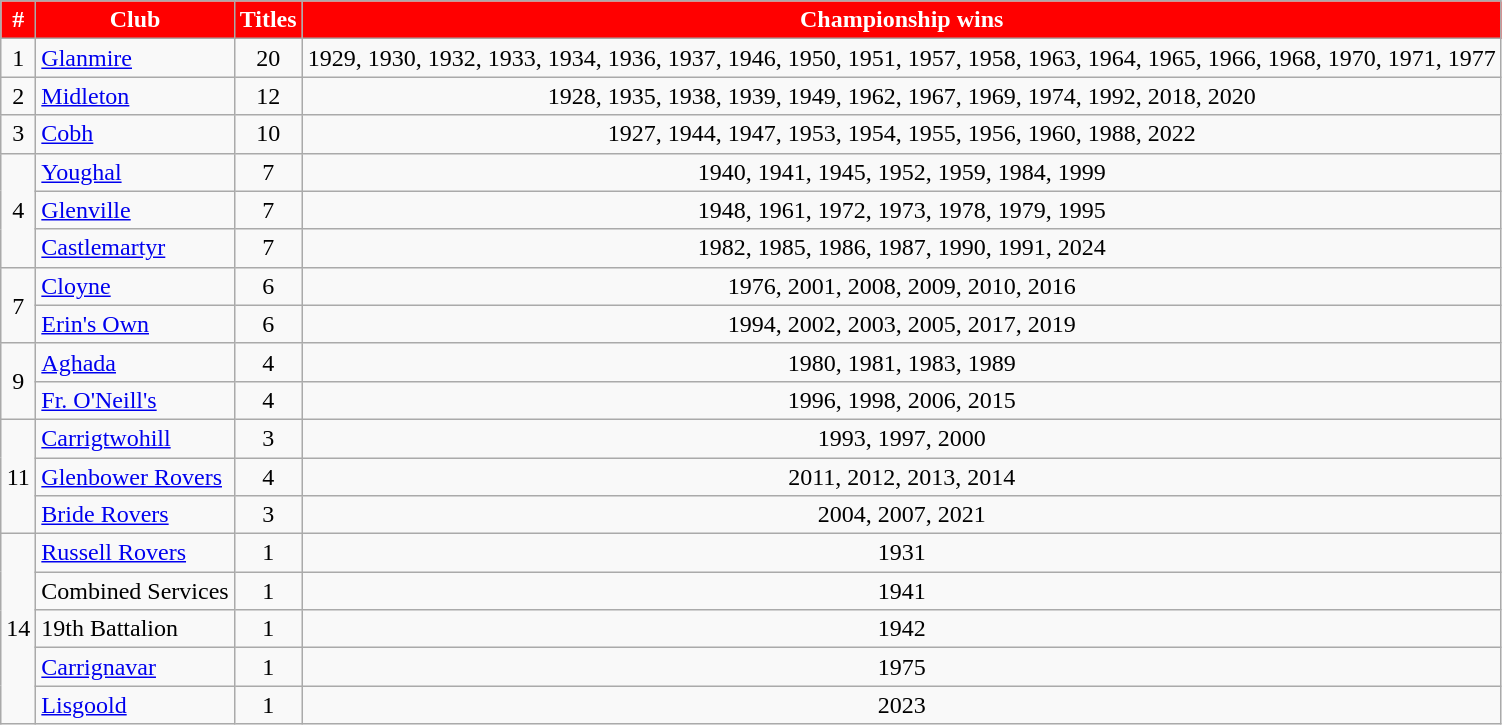<table class="wikitable sortable" style="text-align:center">
<tr>
<th style="background:red;color:white">#</th>
<th style="background:red;color:white">Club</th>
<th style="background:red;color:white">Titles</th>
<th style="background:red;color:white">Championship wins</th>
</tr>
<tr>
<td>1</td>
<td style="text-align:left"> <a href='#'>Glanmire</a></td>
<td>20</td>
<td>1929, 1930, 1932, 1933, 1934, 1936, 1937, 1946, 1950, 1951, 1957, 1958, 1963, 1964, 1965, 1966, 1968, 1970, 1971, 1977</td>
</tr>
<tr>
<td>2</td>
<td style="text-align:left"> <a href='#'>Midleton</a></td>
<td>12</td>
<td>1928, 1935, 1938, 1939, 1949, 1962, 1967, 1969, 1974, 1992, 2018, 2020</td>
</tr>
<tr>
<td>3</td>
<td style="text-align:left"> <a href='#'>Cobh</a></td>
<td>10</td>
<td>1927, 1944, 1947, 1953, 1954, 1955, 1956, 1960, 1988, 2022</td>
</tr>
<tr>
<td rowspan="3">4</td>
<td style="text-align:left"> <a href='#'>Youghal</a></td>
<td>7</td>
<td>1940, 1941, 1945, 1952, 1959, 1984, 1999</td>
</tr>
<tr>
<td style="text-align:left"> <a href='#'>Glenville</a></td>
<td>7</td>
<td>1948, 1961, 1972, 1973, 1978, 1979, 1995</td>
</tr>
<tr>
<td style="text-align:left"> <a href='#'>Castlemartyr</a></td>
<td>7</td>
<td>1982, 1985, 1986, 1987, 1990, 1991, 2024</td>
</tr>
<tr>
<td rowspan="2">7</td>
<td style="text-align:left"> <a href='#'>Cloyne</a></td>
<td>6</td>
<td>1976, 2001, 2008, 2009, 2010, 2016</td>
</tr>
<tr>
<td style="text-align:left"> <a href='#'>Erin's Own</a></td>
<td>6</td>
<td>1994, 2002, 2003, 2005, 2017, 2019</td>
</tr>
<tr>
<td rowspan="2">9</td>
<td style="text-align:left"> <a href='#'>Aghada</a></td>
<td>4</td>
<td>1980, 1981, 1983, 1989</td>
</tr>
<tr>
<td style="text-align:left"> <a href='#'>Fr. O'Neill's</a></td>
<td>4</td>
<td>1996, 1998, 2006, 2015</td>
</tr>
<tr>
<td rowspan="3">11</td>
<td style="text-align:left"> <a href='#'>Carrigtwohill</a></td>
<td>3</td>
<td>1993, 1997, 2000</td>
</tr>
<tr>
<td style="text-align:left"> <a href='#'>Glenbower Rovers</a></td>
<td>4</td>
<td>2011, 2012, 2013, 2014</td>
</tr>
<tr>
<td style="text-align:left"> <a href='#'>Bride Rovers</a></td>
<td>3</td>
<td>2004, 2007, 2021</td>
</tr>
<tr>
<td rowspan="5">14</td>
<td style="text-align:left"> <a href='#'>Russell Rovers</a></td>
<td>1</td>
<td>1931</td>
</tr>
<tr>
<td style="text-align:left">Combined Services</td>
<td>1</td>
<td>1941</td>
</tr>
<tr>
<td style="text-align:left">19th Battalion</td>
<td>1</td>
<td>1942</td>
</tr>
<tr>
<td style="text-align:left"> <a href='#'>Carrignavar</a></td>
<td>1</td>
<td>1975</td>
</tr>
<tr>
<td style="text-align:left"> <a href='#'>Lisgoold</a></td>
<td>1</td>
<td>2023</td>
</tr>
</table>
